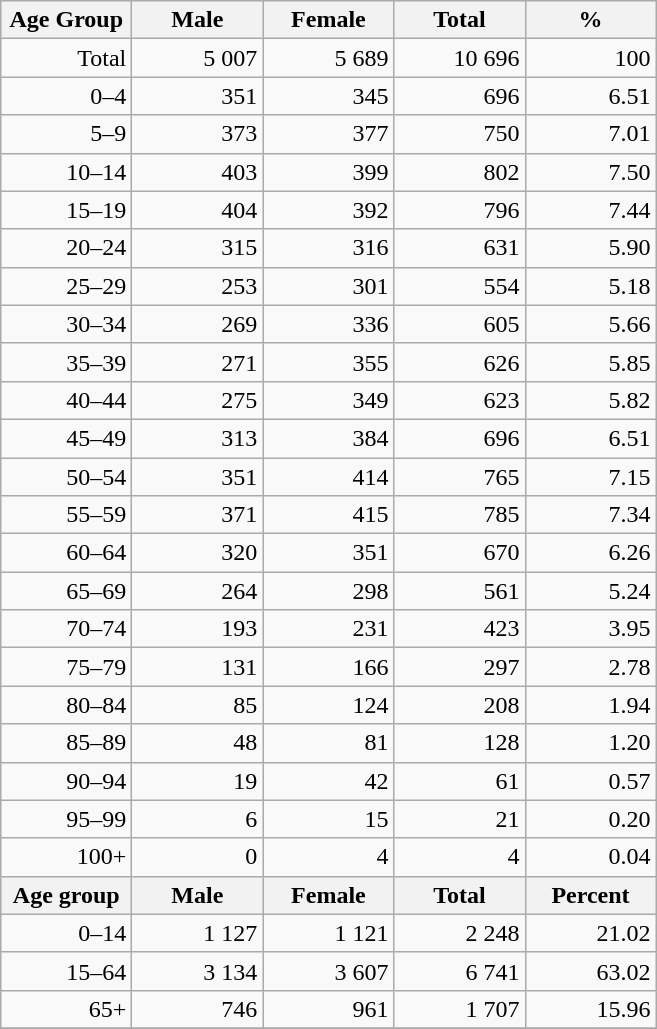<table class="wikitable">
<tr>
<th width="80pt">Age Group</th>
<th width="80pt">Male</th>
<th width="80pt">Female</th>
<th width="80pt">Total</th>
<th width="80pt">%</th>
</tr>
<tr>
<td align="right">Total</td>
<td align="right">5 007</td>
<td align="right">5 689</td>
<td align="right">10 696</td>
<td align="right">100</td>
</tr>
<tr>
<td align="right">0–4</td>
<td align="right">351</td>
<td align="right">345</td>
<td align="right">696</td>
<td align="right">6.51</td>
</tr>
<tr>
<td align="right">5–9</td>
<td align="right">373</td>
<td align="right">377</td>
<td align="right">750</td>
<td align="right">7.01</td>
</tr>
<tr>
<td align="right">10–14</td>
<td align="right">403</td>
<td align="right">399</td>
<td align="right">802</td>
<td align="right">7.50</td>
</tr>
<tr>
<td align="right">15–19</td>
<td align="right">404</td>
<td align="right">392</td>
<td align="right">796</td>
<td align="right">7.44</td>
</tr>
<tr>
<td align="right">20–24</td>
<td align="right">315</td>
<td align="right">316</td>
<td align="right">631</td>
<td align="right">5.90</td>
</tr>
<tr>
<td align="right">25–29</td>
<td align="right">253</td>
<td align="right">301</td>
<td align="right">554</td>
<td align="right">5.18</td>
</tr>
<tr>
<td align="right">30–34</td>
<td align="right">269</td>
<td align="right">336</td>
<td align="right">605</td>
<td align="right">5.66</td>
</tr>
<tr>
<td align="right">35–39</td>
<td align="right">271</td>
<td align="right">355</td>
<td align="right">626</td>
<td align="right">5.85</td>
</tr>
<tr>
<td align="right">40–44</td>
<td align="right">275</td>
<td align="right">349</td>
<td align="right">623</td>
<td align="right">5.82</td>
</tr>
<tr>
<td align="right">45–49</td>
<td align="right">313</td>
<td align="right">384</td>
<td align="right">696</td>
<td align="right">6.51</td>
</tr>
<tr>
<td align="right">50–54</td>
<td align="right">351</td>
<td align="right">414</td>
<td align="right">765</td>
<td align="right">7.15</td>
</tr>
<tr>
<td align="right">55–59</td>
<td align="right">371</td>
<td align="right">415</td>
<td align="right">785</td>
<td align="right">7.34</td>
</tr>
<tr>
<td align="right">60–64</td>
<td align="right">320</td>
<td align="right">351</td>
<td align="right">670</td>
<td align="right">6.26</td>
</tr>
<tr>
<td align="right">65–69</td>
<td align="right">264</td>
<td align="right">298</td>
<td align="right">561</td>
<td align="right">5.24</td>
</tr>
<tr>
<td align="right">70–74</td>
<td align="right">193</td>
<td align="right">231</td>
<td align="right">423</td>
<td align="right">3.95</td>
</tr>
<tr>
<td align="right">75–79</td>
<td align="right">131</td>
<td align="right">166</td>
<td align="right">297</td>
<td align="right">2.78</td>
</tr>
<tr>
<td align="right">80–84</td>
<td align="right">85</td>
<td align="right">124</td>
<td align="right">208</td>
<td align="right">1.94</td>
</tr>
<tr>
<td align="right">85–89</td>
<td align="right">48</td>
<td align="right">81</td>
<td align="right">128</td>
<td align="right">1.20</td>
</tr>
<tr>
<td align="right">90–94</td>
<td align="right">19</td>
<td align="right">42</td>
<td align="right">61</td>
<td align="right">0.57</td>
</tr>
<tr>
<td align="right">95–99</td>
<td align="right">6</td>
<td align="right">15</td>
<td align="right">21</td>
<td align="right">0.20</td>
</tr>
<tr>
<td align="right">100+</td>
<td align="right">0</td>
<td align="right">4</td>
<td align="right">4</td>
<td align="right">0.04</td>
</tr>
<tr>
<th width="50">Age group</th>
<th width="80pt">Male</th>
<th width="80">Female</th>
<th width="80">Total</th>
<th width="50">Percent</th>
</tr>
<tr>
<td align="right">0–14</td>
<td align="right">1 127</td>
<td align="right">1 121</td>
<td align="right">2 248</td>
<td align="right">21.02</td>
</tr>
<tr>
<td align="right">15–64</td>
<td align="right">3 134</td>
<td align="right">3 607</td>
<td align="right">6 741</td>
<td align="right">63.02</td>
</tr>
<tr>
<td align="right">65+</td>
<td align="right">746</td>
<td align="right">961</td>
<td align="right">1 707</td>
<td align="right">15.96</td>
</tr>
<tr>
</tr>
</table>
